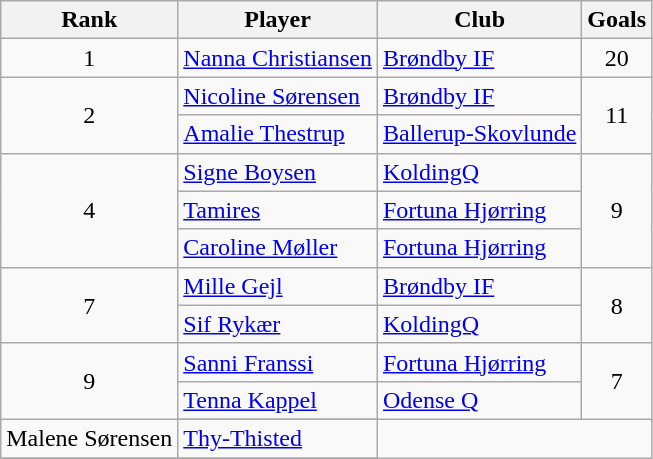<table class="wikitable" style="text-align:center">
<tr>
<th>Rank</th>
<th>Player</th>
<th>Club</th>
<th>Goals</th>
</tr>
<tr>
<td>1</td>
<td align="left"> <a href='#'>Nanna Christiansen</a></td>
<td align="left"><a href='#'>Brøndby IF</a></td>
<td>20</td>
</tr>
<tr>
<td rowspan=2>2</td>
<td align="left"> <a href='#'>Nicoline Sørensen</a></td>
<td align="left"><a href='#'>Brøndby IF</a></td>
<td rowspan=2>11</td>
</tr>
<tr>
<td align="left"> <a href='#'>Amalie Thestrup</a></td>
<td align="left"><a href='#'>Ballerup-Skovlunde</a></td>
</tr>
<tr>
<td rowspan=3>4</td>
<td align="left"> <a href='#'>Signe Boysen</a></td>
<td align="left"><a href='#'>KoldingQ</a></td>
<td rowspan=3>9</td>
</tr>
<tr>
<td align="left"> <a href='#'>Tamires</a></td>
<td align="left"><a href='#'>Fortuna Hjørring</a></td>
</tr>
<tr>
<td align="left"> <a href='#'>Caroline Møller</a></td>
<td align="left"><a href='#'>Fortuna Hjørring</a></td>
</tr>
<tr>
<td rowspan=2>7</td>
<td align="left"> <a href='#'>Mille Gejl</a></td>
<td align="left"><a href='#'>Brøndby IF</a></td>
<td rowspan=2>8</td>
</tr>
<tr>
<td align="left"> <a href='#'>Sif Rykær</a></td>
<td align="left"><a href='#'>KoldingQ</a></td>
</tr>
<tr>
<td rowspan=3>9</td>
<td align="left"> <a href='#'>Sanni Franssi</a></td>
<td align="left"><a href='#'>Fortuna Hjørring</a></td>
<td rowspan=3>7</td>
</tr>
<tr>
<td align="left"> <a href='#'>Tenna Kappel</a></td>
<td align="left"><a href='#'>Odense Q</a></td>
</tr>
<tr>
</tr>
<tr>
<td align="left"> Malene Sørensen</td>
<td align="left"><a href='#'>Thy-Thisted</a></td>
</tr>
<tr>
</tr>
</table>
